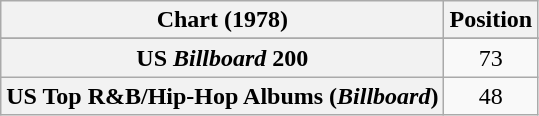<table class="wikitable sortable plainrowheaders" style="text-align:center">
<tr>
<th scope="col">Chart (1978)</th>
<th scope="col">Position</th>
</tr>
<tr>
</tr>
<tr>
<th scope="row">US <em>Billboard</em> 200</th>
<td>73</td>
</tr>
<tr>
<th scope="row">US Top R&B/Hip-Hop Albums (<em>Billboard</em>)</th>
<td>48</td>
</tr>
</table>
